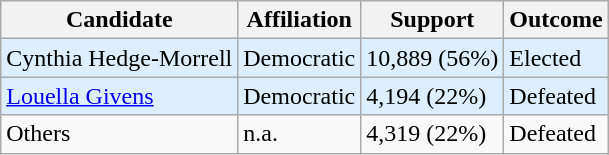<table class="wikitable">
<tr>
<th>Candidate</th>
<th>Affiliation</th>
<th>Support</th>
<th>Outcome</th>
</tr>
<tr>
<td bgcolor=#DDEEFF>Cynthia Hedge-Morrell</td>
<td bgcolor=#DDEEFF>Democratic</td>
<td bgcolor=#DDEEFF>10,889 (56%)</td>
<td bgcolor=#DDEEFF>Elected</td>
</tr>
<tr>
<td bgcolor=#DDEEFF><a href='#'>Louella Givens</a></td>
<td bgcolor=#DDEEFF>Democratic</td>
<td bgcolor=#DDEEFF>4,194 (22%)</td>
<td bgcolor=#DDEEFF>Defeated</td>
</tr>
<tr>
<td>Others</td>
<td>n.a.</td>
<td>4,319 (22%)</td>
<td>Defeated</td>
</tr>
</table>
